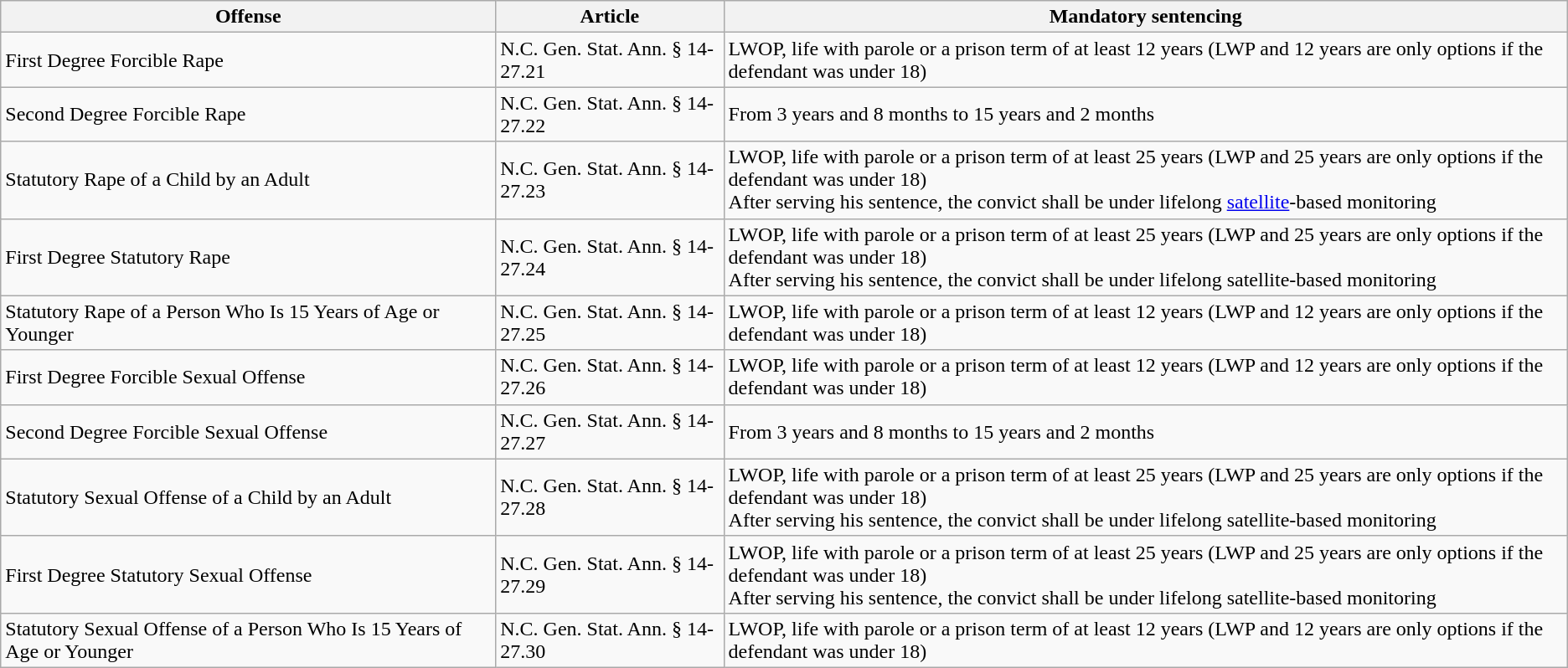<table class="wikitable">
<tr>
<th>Offense</th>
<th>Article</th>
<th>Mandatory sentencing</th>
</tr>
<tr>
<td>First Degree Forcible Rape</td>
<td>N.C. Gen. Stat. Ann. § 14-27.21</td>
<td>LWOP, life with parole or a prison term of at least 12 years (LWP and 12 years are only options if the defendant was under 18)</td>
</tr>
<tr>
<td>Second Degree Forcible Rape</td>
<td>N.C. Gen. Stat. Ann. § 14-27.22</td>
<td>From 3 years and 8 months to 15 years and 2 months</td>
</tr>
<tr>
<td>Statutory Rape of a Child by an Adult</td>
<td>N.C. Gen. Stat. Ann. § 14-27.23</td>
<td>LWOP, life with parole or a prison term of at least 25 years (LWP and 25 years are only options if the defendant was under 18)<br>After serving his sentence, the convict shall be under lifelong <a href='#'>satellite</a>-based monitoring</td>
</tr>
<tr>
<td>First Degree Statutory Rape</td>
<td>N.C. Gen. Stat. Ann. § 14-27.24</td>
<td>LWOP, life with parole or a prison term of at least 25 years (LWP and 25 years are only options if the defendant was under 18)<br>After serving his sentence, the convict shall be under lifelong satellite-based monitoring</td>
</tr>
<tr>
<td>Statutory Rape of a Person Who Is 15 Years of Age or Younger</td>
<td>N.C. Gen. Stat. Ann. § 14-27.25</td>
<td>LWOP, life with parole or a prison term of at least 12 years (LWP and 12 years are only options if the defendant was under 18)</td>
</tr>
<tr>
<td>First Degree Forcible Sexual Offense</td>
<td>N.C. Gen. Stat. Ann. § 14-27.26</td>
<td>LWOP, life with parole or a prison term of at least 12 years (LWP and 12 years are only options if the defendant was under 18)</td>
</tr>
<tr>
<td>Second Degree Forcible Sexual Offense</td>
<td>N.C. Gen. Stat. Ann. § 14-27.27</td>
<td>From 3 years and 8 months to 15 years and 2 months</td>
</tr>
<tr>
<td>Statutory Sexual Offense of a Child by an Adult</td>
<td>N.C. Gen. Stat. Ann. § 14-27.28</td>
<td>LWOP, life with parole or a prison term of at least 25 years (LWP and 25 years are only options if the defendant was under 18)<br>After serving his sentence, the convict shall be under lifelong satellite-based monitoring</td>
</tr>
<tr>
<td>First Degree Statutory Sexual Offense</td>
<td>N.C. Gen. Stat. Ann. § 14-27.29</td>
<td>LWOP, life with parole or a prison term of at least 25 years (LWP and 25 years are only options if the defendant was under 18)<br>After serving his sentence, the convict shall be under lifelong satellite-based monitoring</td>
</tr>
<tr>
<td>Statutory Sexual Offense of a Person Who Is 15 Years of Age or Younger</td>
<td>N.C. Gen. Stat. Ann. § 14-27.30</td>
<td>LWOP, life with parole or a prison term of at least 12 years (LWP and 12 years are only options if the defendant was under 18)</td>
</tr>
</table>
